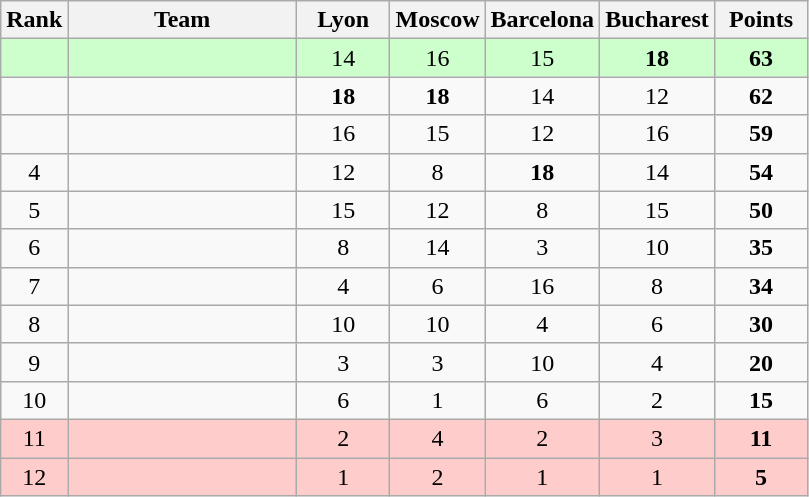<table class="wikitable" style="text-align: center;">
<tr>
<th width=30>Rank</th>
<th width=145>Team</th>
<th width=55>Lyon</th>
<th width=55>Moscow</th>
<th width=55>Barcelona</th>
<th width=55>Bucharest</th>
<th width=55>Points</th>
</tr>
<tr bgcolor=ccffcc>
<td></td>
<td align=left></td>
<td>14</td>
<td>16</td>
<td>15</td>
<td><strong>18</strong></td>
<td><strong>63</strong></td>
</tr>
<tr>
<td></td>
<td align=left></td>
<td><strong>18</strong></td>
<td><strong>18</strong></td>
<td>14</td>
<td>12</td>
<td><strong>62</strong></td>
</tr>
<tr>
<td></td>
<td align=left></td>
<td>16</td>
<td>15</td>
<td>12</td>
<td>16</td>
<td><strong>59</strong></td>
</tr>
<tr>
<td>4</td>
<td align=left></td>
<td>12</td>
<td>8</td>
<td><strong>18</strong></td>
<td>14</td>
<td><strong>54</strong></td>
</tr>
<tr>
<td>5</td>
<td align=left></td>
<td>15</td>
<td>12</td>
<td>8</td>
<td>15</td>
<td><strong>50</strong></td>
</tr>
<tr>
<td>6</td>
<td align=left></td>
<td>8</td>
<td>14</td>
<td>3</td>
<td>10</td>
<td><strong>35</strong></td>
</tr>
<tr>
<td>7</td>
<td align=left></td>
<td>4</td>
<td>6</td>
<td>16</td>
<td>8</td>
<td><strong>34</strong></td>
</tr>
<tr>
<td>8</td>
<td align=left></td>
<td>10</td>
<td>10</td>
<td>4</td>
<td>6</td>
<td><strong>30</strong></td>
</tr>
<tr>
<td>9</td>
<td align=left></td>
<td>3</td>
<td>3</td>
<td>10</td>
<td>4</td>
<td><strong>20</strong></td>
</tr>
<tr>
<td>10</td>
<td align=left></td>
<td>6</td>
<td>1</td>
<td>6</td>
<td>2</td>
<td><strong>15</strong></td>
</tr>
<tr bgcolor=ffcccc>
<td>11</td>
<td align=left></td>
<td>2</td>
<td>4</td>
<td>2</td>
<td>3</td>
<td><strong>11</strong></td>
</tr>
<tr bgcolor=ffcccc>
<td>12</td>
<td align=left></td>
<td>1</td>
<td>2</td>
<td>1</td>
<td>1</td>
<td><strong>5</strong></td>
</tr>
</table>
